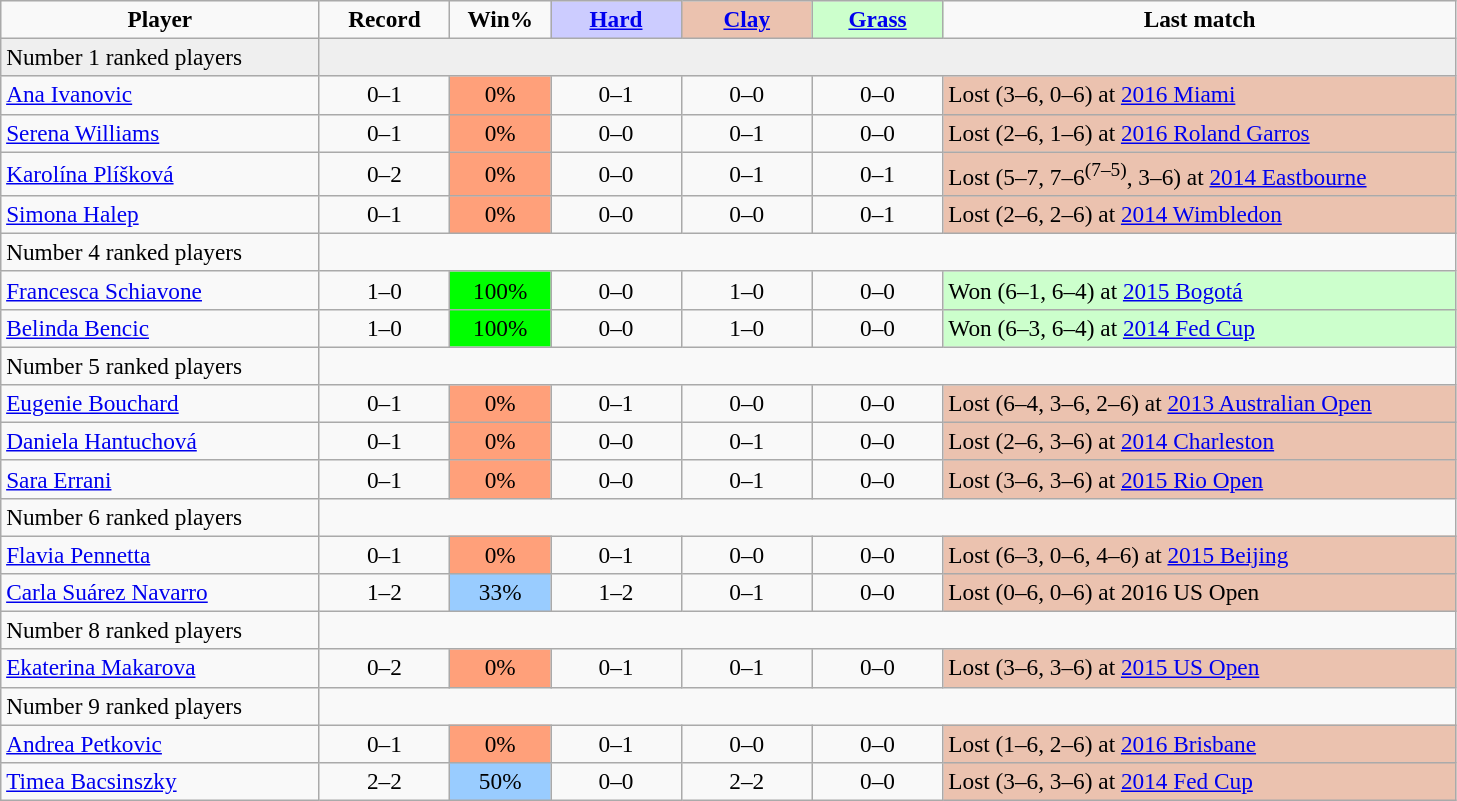<table class="wikitable sortable" style=font-size:97%;text-align:center>
<tr>
<td width=205><strong>Player</strong></td>
<td width=80><strong>Record</strong></td>
<td width=60><strong>Win%</strong></td>
<td width=80 bgcolor=CCCCFF><strong><a href='#'>Hard</a></strong></td>
<td width=80 bgcolor=EBC2AF><strong><a href='#'>Clay</a></strong></td>
<td width=80 bgcolor=CCFFCC><strong><a href='#'>Grass</a></strong></td>
<td width=335><strong>Last match</strong></td>
</tr>
<tr bgcolor=efefef>
<td align=left>Number 1 ranked players</td>
<td colspan=7></td>
</tr>
<tr>
<td align=left> <a href='#'>Ana Ivanovic</a></td>
<td>0–1</td>
<td bgcolor=FFA07A>0%</td>
<td>0–1</td>
<td>0–0</td>
<td>0–0</td>
<td bgcolor=ebc2af align=left>Lost (3–6, 0–6) at <a href='#'>2016 Miami</a></td>
</tr>
<tr>
<td align=left> <a href='#'>Serena Williams</a></td>
<td>0–1</td>
<td bgcolor=FFA07A>0%</td>
<td>0–0</td>
<td>0–1</td>
<td>0–0</td>
<td bgcolor=ebc2af align=left>Lost (2–6, 1–6) at <a href='#'>2016 Roland Garros</a></td>
</tr>
<tr>
<td align=left> <a href='#'>Karolína Plíšková</a></td>
<td>0–2</td>
<td bgcolor=ffa07a>0%</td>
<td>0–0</td>
<td>0–1</td>
<td>0–1</td>
<td bgcolor=ebc2af align=left>Lost (5–7, 7–6<sup>(7–5)</sup>, 3–6) at <a href='#'>2014 Eastbourne</a></td>
</tr>
<tr>
<td align=left> <a href='#'>Simona Halep</a></td>
<td>0–1</td>
<td bgcolor=FFA07A>0%</td>
<td>0–0</td>
<td>0–0</td>
<td>0–1</td>
<td bgcolor=ebc2af align=left>Lost (2–6, 2–6) at <a href='#'>2014 Wimbledon</a></td>
</tr>
<tr>
<td align=left>Number 4 ranked players</td>
<td colspan=7></td>
</tr>
<tr>
<td align=left> <a href='#'>Francesca Schiavone</a></td>
<td>1–0</td>
<td bgcolor=lime>100%</td>
<td>0–0</td>
<td>1–0</td>
<td>0–0</td>
<td bgcolor=ccffcc align=left>Won (6–1, 6–4) at <a href='#'>2015 Bogotá</a></td>
</tr>
<tr>
<td align=left> <a href='#'>Belinda Bencic</a></td>
<td>1–0</td>
<td bgcolor=lime>100%</td>
<td>0–0</td>
<td>1–0</td>
<td>0–0</td>
<td bgcolor=ccffcc align=left>Won (6–3, 6–4) at <a href='#'>2014 Fed Cup</a></td>
</tr>
<tr>
<td align=left>Number 5 ranked players</td>
<td colspan=7></td>
</tr>
<tr>
<td align=left> <a href='#'>Eugenie Bouchard</a></td>
<td>0–1</td>
<td bgcolor=FFA07A>0%</td>
<td>0–1</td>
<td>0–0</td>
<td>0–0</td>
<td bgcolor=ebc2af align=left>Lost (6–4, 3–6, 2–6) at <a href='#'>2013 Australian Open</a></td>
</tr>
<tr>
<td align=left> <a href='#'>Daniela Hantuchová</a></td>
<td>0–1</td>
<td bgcolor=FFA07A>0%</td>
<td>0–0</td>
<td>0–1</td>
<td>0–0</td>
<td bgcolor=ebc2af align=left>Lost (2–6, 3–6) at <a href='#'>2014 Charleston</a></td>
</tr>
<tr>
<td align=left> <a href='#'>Sara Errani</a></td>
<td>0–1</td>
<td bgcolor=FFA07A>0%</td>
<td>0–0</td>
<td>0–1</td>
<td>0–0</td>
<td bgcolor=ebc2af align=left>Lost (3–6, 3–6) at <a href='#'>2015 Rio Open</a></td>
</tr>
<tr>
<td align=left>Number 6 ranked players</td>
<td colspan=7></td>
</tr>
<tr>
<td align=left> <a href='#'>Flavia Pennetta</a></td>
<td>0–1</td>
<td bgcolor=FFA07A>0%</td>
<td>0–1</td>
<td>0–0</td>
<td>0–0</td>
<td bgcolor=ebc2af align=left>Lost (6–3, 0–6, 4–6) at <a href='#'>2015 Beijing</a></td>
</tr>
<tr>
<td align=left> <a href='#'>Carla Suárez Navarro</a></td>
<td>1–2</td>
<td bgcolor=99ccff>33%</td>
<td>1–2</td>
<td>0–1</td>
<td>0–0</td>
<td bgcolor=ebc2af align=left>Lost (0–6, 0–6) at 2016 US Open</td>
</tr>
<tr>
<td align=left>Number 8 ranked players</td>
<td colspan=7></td>
</tr>
<tr>
<td align=left> <a href='#'>Ekaterina Makarova</a></td>
<td>0–2</td>
<td bgcolor=FFA07A>0%</td>
<td>0–1</td>
<td>0–1</td>
<td>0–0</td>
<td bgcolor=ebc2af align=left>Lost (3–6, 3–6) at <a href='#'>2015 US Open</a></td>
</tr>
<tr>
<td align=left>Number 9 ranked players</td>
<td colspan=7></td>
</tr>
<tr>
<td align=left> <a href='#'>Andrea Petkovic</a></td>
<td>0–1</td>
<td bgcolor=FFA07A>0%</td>
<td>0–1</td>
<td>0–0</td>
<td>0–0</td>
<td bgcolor=ebc2af align=left>Lost (1–6, 2–6) at <a href='#'>2016 Brisbane</a></td>
</tr>
<tr>
<td align=left> <a href='#'>Timea Bacsinszky</a></td>
<td>2–2</td>
<td bgcolor=99ccff>50%</td>
<td>0–0</td>
<td>2–2</td>
<td>0–0</td>
<td bgcolor=ebc2af align=left>Lost (3–6, 3–6) at <a href='#'>2014 Fed Cup</a></td>
</tr>
</table>
